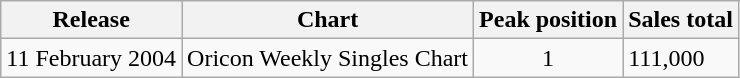<table class="wikitable">
<tr>
<th>Release</th>
<th>Chart</th>
<th>Peak position</th>
<th>Sales total</th>
</tr>
<tr>
<td>11 February 2004</td>
<td>Oricon Weekly Singles Chart</td>
<td align="center">1</td>
<td>111,000</td>
</tr>
</table>
